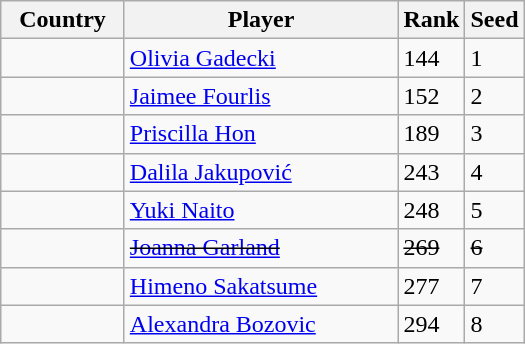<table class="wikitable">
<tr>
<th width="75">Country</th>
<th width="175">Player</th>
<th>Rank</th>
<th>Seed</th>
</tr>
<tr>
<td></td>
<td><a href='#'>Olivia Gadecki</a></td>
<td>144</td>
<td>1</td>
</tr>
<tr>
<td></td>
<td><a href='#'>Jaimee Fourlis</a></td>
<td>152</td>
<td>2</td>
</tr>
<tr>
<td></td>
<td><a href='#'>Priscilla Hon</a></td>
<td>189</td>
<td>3</td>
</tr>
<tr>
<td></td>
<td><a href='#'>Dalila Jakupović</a></td>
<td>243</td>
<td>4</td>
</tr>
<tr>
<td></td>
<td><a href='#'>Yuki Naito</a></td>
<td>248</td>
<td>5</td>
</tr>
<tr>
<td><s></s></td>
<td><s><a href='#'>Joanna Garland</a></s></td>
<td><s>269</s></td>
<td><s>6</s></td>
</tr>
<tr>
<td></td>
<td><a href='#'>Himeno Sakatsume</a></td>
<td>277</td>
<td>7</td>
</tr>
<tr>
<td></td>
<td><a href='#'>Alexandra Bozovic</a></td>
<td>294</td>
<td>8</td>
</tr>
</table>
